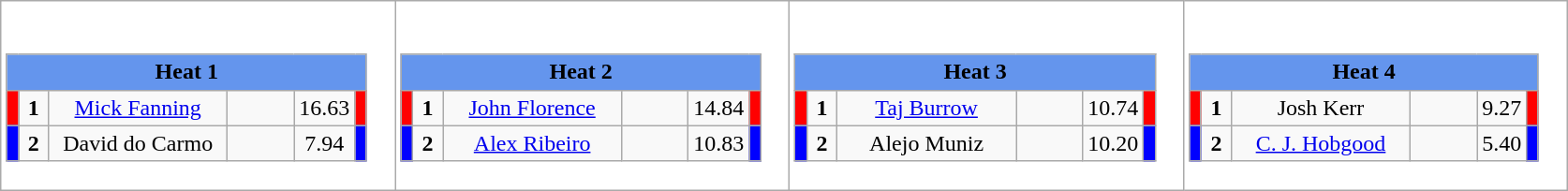<table class="wikitable" style="background:#fff;">
<tr>
<td><div><br><table class="wikitable">
<tr>
<td colspan="6"  style="text-align:center; background:#6495ed;"><strong>Heat 1</strong></td>
</tr>
<tr>
<td style="width:01px; background: #f00;"></td>
<td style="width:14px; text-align:center;"><strong>1</strong></td>
<td style="width:120px; text-align:center;"><a href='#'>Mick Fanning</a></td>
<td style="width:40px; text-align:center;"></td>
<td style="width:20px; text-align:center;">16.63</td>
<td style="width:01px; background: #f00;"></td>
</tr>
<tr>
<td style="width:01px; background: #00f;"></td>
<td style="width:14px; text-align:center;"><strong>2</strong></td>
<td style="width:120px; text-align:center;">David do Carmo</td>
<td style="width:40px; text-align:center;"></td>
<td style="width:20px; text-align:center;">7.94</td>
<td style="width:01px; background: #00f;"></td>
</tr>
</table>
</div></td>
<td><div><br><table class="wikitable">
<tr>
<td colspan="6"  style="text-align:center; background:#6495ed;"><strong>Heat 2</strong></td>
</tr>
<tr>
<td style="width:01px; background: #f00;"></td>
<td style="width:14px; text-align:center;"><strong>1</strong></td>
<td style="width:120px; text-align:center;"><a href='#'>John Florence</a></td>
<td style="width:40px; text-align:center;"></td>
<td style="width:20px; text-align:center;">14.84</td>
<td style="width:01px; background: #f00;"></td>
</tr>
<tr>
<td style="width:01px; background: #00f;"></td>
<td style="width:14px; text-align:center;"><strong>2</strong></td>
<td style="width:120px; text-align:center;"><a href='#'>Alex Ribeiro</a></td>
<td style="width:40px; text-align:center;"></td>
<td style="width:20px; text-align:center;">10.83</td>
<td style="width:01px; background: #00f;"></td>
</tr>
</table>
</div></td>
<td><div><br><table class="wikitable">
<tr>
<td colspan="6"  style="text-align:center; background:#6495ed;"><strong>Heat 3</strong></td>
</tr>
<tr>
<td style="width:01px; background: #f00;"></td>
<td style="width:14px; text-align:center;"><strong>1</strong></td>
<td style="width:120px; text-align:center;"><a href='#'>Taj Burrow</a></td>
<td style="width:40px; text-align:center;"></td>
<td style="width:20px; text-align:center;">10.74</td>
<td style="width:01px; background: #f00;"></td>
</tr>
<tr>
<td style="width:01px; background: #00f;"></td>
<td style="width:14px; text-align:center;"><strong>2</strong></td>
<td style="width:120px; text-align:center;">Alejo Muniz</td>
<td style="width:40px; text-align:center;"></td>
<td style="width:20px; text-align:center;">10.20</td>
<td style="width:01px; background: #00f;"></td>
</tr>
</table>
</div></td>
<td><div><br><table class="wikitable">
<tr>
<td colspan="6"  style="text-align:center; background:#6495ed;"><strong>Heat 4</strong></td>
</tr>
<tr>
<td style="width:01px; background: #f00;"></td>
<td style="width:14px; text-align:center;"><strong>1</strong></td>
<td style="width:120px; text-align:center;">Josh Kerr</td>
<td style="width:40px; text-align:center;"></td>
<td style="width:20px; text-align:center;">9.27</td>
<td style="width:01px; background: #f00;"></td>
</tr>
<tr>
<td style="width:01px; background: #00f;"></td>
<td style="width:14px; text-align:center;"><strong>2</strong></td>
<td style="width:120px; text-align:center;"><a href='#'>C. J. Hobgood</a></td>
<td style="width:40px; text-align:center;"></td>
<td style="width:20px; text-align:center;">5.40</td>
<td style="width:01px; background: #00f;"></td>
</tr>
</table>
</div></td>
</tr>
</table>
